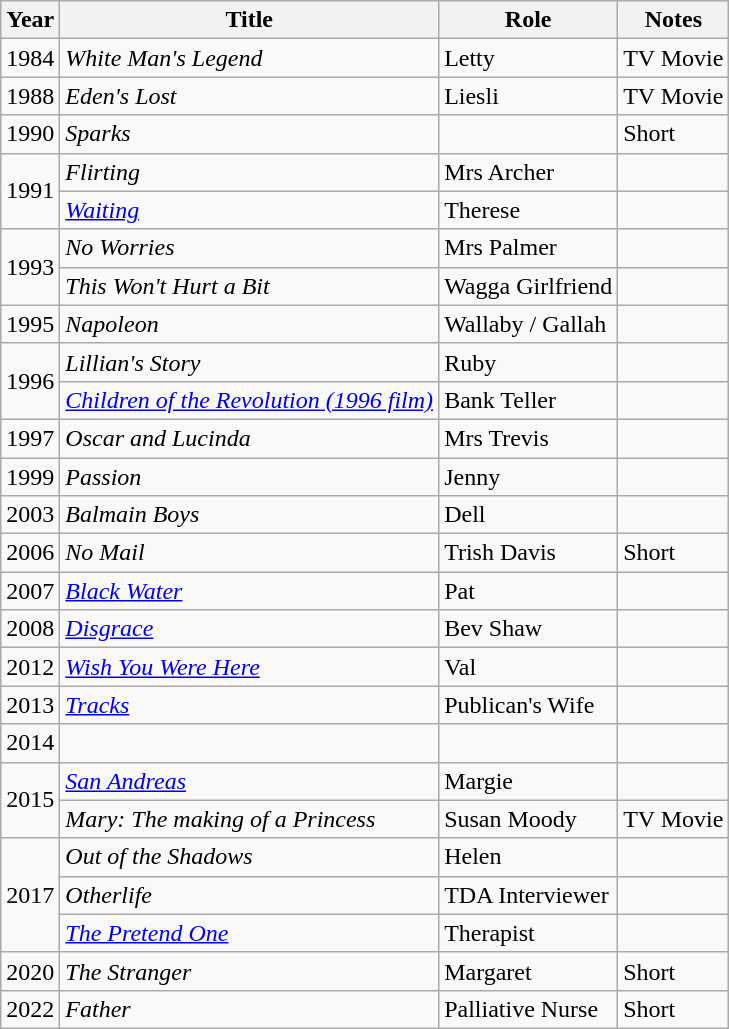<table class="wikitable">
<tr>
<th>Year</th>
<th>Title</th>
<th>Role</th>
<th>Notes</th>
</tr>
<tr>
<td>1984</td>
<td><em>White Man's Legend</em></td>
<td>Letty</td>
<td>TV Movie</td>
</tr>
<tr>
<td>1988</td>
<td><em>Eden's Lost</em></td>
<td>Liesli</td>
<td>TV Movie</td>
</tr>
<tr>
<td>1990</td>
<td><em>Sparks</em></td>
<td></td>
<td>Short</td>
</tr>
<tr>
<td rowspan="2">1991</td>
<td><em>Flirting</em></td>
<td>Mrs Archer</td>
<td></td>
</tr>
<tr>
<td><em><a href='#'>Waiting</a></em></td>
<td>Therese</td>
<td></td>
</tr>
<tr>
<td rowspan="2">1993</td>
<td><em>No Worries</em></td>
<td>Mrs Palmer</td>
<td></td>
</tr>
<tr>
<td><em>This Won't Hurt a Bit</em></td>
<td>Wagga Girlfriend</td>
<td></td>
</tr>
<tr>
<td>1995</td>
<td><em>Napoleon</em></td>
<td>Wallaby / Gallah</td>
<td></td>
</tr>
<tr>
<td rowspan="2">1996</td>
<td><em>Lillian's Story</em></td>
<td>Ruby</td>
<td></td>
</tr>
<tr>
<td><em><a href='#'>Children of the Revolution (1996 film)</a></em></td>
<td>Bank Teller</td>
<td></td>
</tr>
<tr>
<td>1997</td>
<td><em>Oscar and Lucinda</em></td>
<td>Mrs Trevis</td>
<td></td>
</tr>
<tr>
<td>1999</td>
<td><em>Passion</em></td>
<td>Jenny</td>
<td></td>
</tr>
<tr>
<td>2003</td>
<td><em>Balmain Boys</em></td>
<td>Dell</td>
<td></td>
</tr>
<tr>
<td>2006</td>
<td><em>No Mail</em></td>
<td>Trish Davis</td>
<td>Short</td>
</tr>
<tr>
<td>2007</td>
<td><em><a href='#'>Black Water</a></em></td>
<td>Pat</td>
<td></td>
</tr>
<tr>
<td>2008</td>
<td><em><a href='#'>Disgrace</a></em></td>
<td>Bev Shaw</td>
<td></td>
</tr>
<tr>
<td>2012</td>
<td><a href='#'><em>Wish You Were Here</em></a></td>
<td>Val</td>
<td></td>
</tr>
<tr>
<td>2013</td>
<td><a href='#'><em>Tracks</em></a></td>
<td>Publican's Wife</td>
<td></td>
</tr>
<tr>
<td>2014</td>
<td></td>
<td></td>
<td></td>
</tr>
<tr>
<td rowspan="2">2015</td>
<td><a href='#'><em>San Andreas</em></a></td>
<td>Margie</td>
<td></td>
</tr>
<tr>
<td><em>Mary: The making of a Princess</em></td>
<td>Susan Moody</td>
<td>TV Movie</td>
</tr>
<tr>
<td rowspan="3">2017</td>
<td><em>Out of the Shadows</em></td>
<td>Helen</td>
<td></td>
</tr>
<tr>
<td><em>Otherlife</em></td>
<td>TDA Interviewer</td>
<td></td>
</tr>
<tr>
<td><em><a href='#'>The Pretend One</a></em></td>
<td>Therapist</td>
<td></td>
</tr>
<tr>
<td>2020</td>
<td><em>The Stranger</em></td>
<td>Margaret</td>
<td>Short</td>
</tr>
<tr>
<td>2022</td>
<td><em>Father</em></td>
<td>Palliative Nurse</td>
<td>Short</td>
</tr>
</table>
